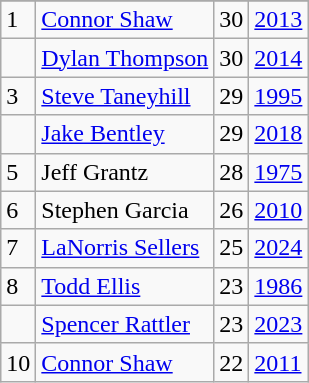<table class="wikitable">
<tr>
</tr>
<tr>
<td>1</td>
<td><a href='#'>Connor Shaw</a></td>
<td><abbr>30</abbr></td>
<td><a href='#'>2013</a></td>
</tr>
<tr>
<td></td>
<td><a href='#'>Dylan Thompson</a></td>
<td><abbr>30</abbr></td>
<td><a href='#'>2014</a></td>
</tr>
<tr>
<td>3</td>
<td><a href='#'>Steve Taneyhill</a></td>
<td><abbr>29</abbr></td>
<td><a href='#'>1995</a></td>
</tr>
<tr>
<td></td>
<td><a href='#'>Jake Bentley</a></td>
<td><abbr>29</abbr></td>
<td><a href='#'>2018</a></td>
</tr>
<tr>
<td>5</td>
<td>Jeff Grantz</td>
<td><abbr>28</abbr></td>
<td><a href='#'>1975</a></td>
</tr>
<tr>
<td>6</td>
<td>Stephen Garcia</td>
<td><abbr>26</abbr></td>
<td><a href='#'>2010</a></td>
</tr>
<tr>
<td>7</td>
<td><a href='#'>LaNorris Sellers</a></td>
<td><abbr>25</abbr></td>
<td><a href='#'>2024</a></td>
</tr>
<tr>
<td>8</td>
<td><a href='#'>Todd Ellis</a></td>
<td><abbr>23</abbr></td>
<td><a href='#'>1986</a></td>
</tr>
<tr>
<td></td>
<td><a href='#'>Spencer Rattler</a></td>
<td><abbr>23</abbr></td>
<td><a href='#'>2023</a></td>
</tr>
<tr>
<td>10</td>
<td><a href='#'>Connor Shaw</a></td>
<td><abbr>22</abbr></td>
<td><a href='#'>2011</a></td>
</tr>
</table>
